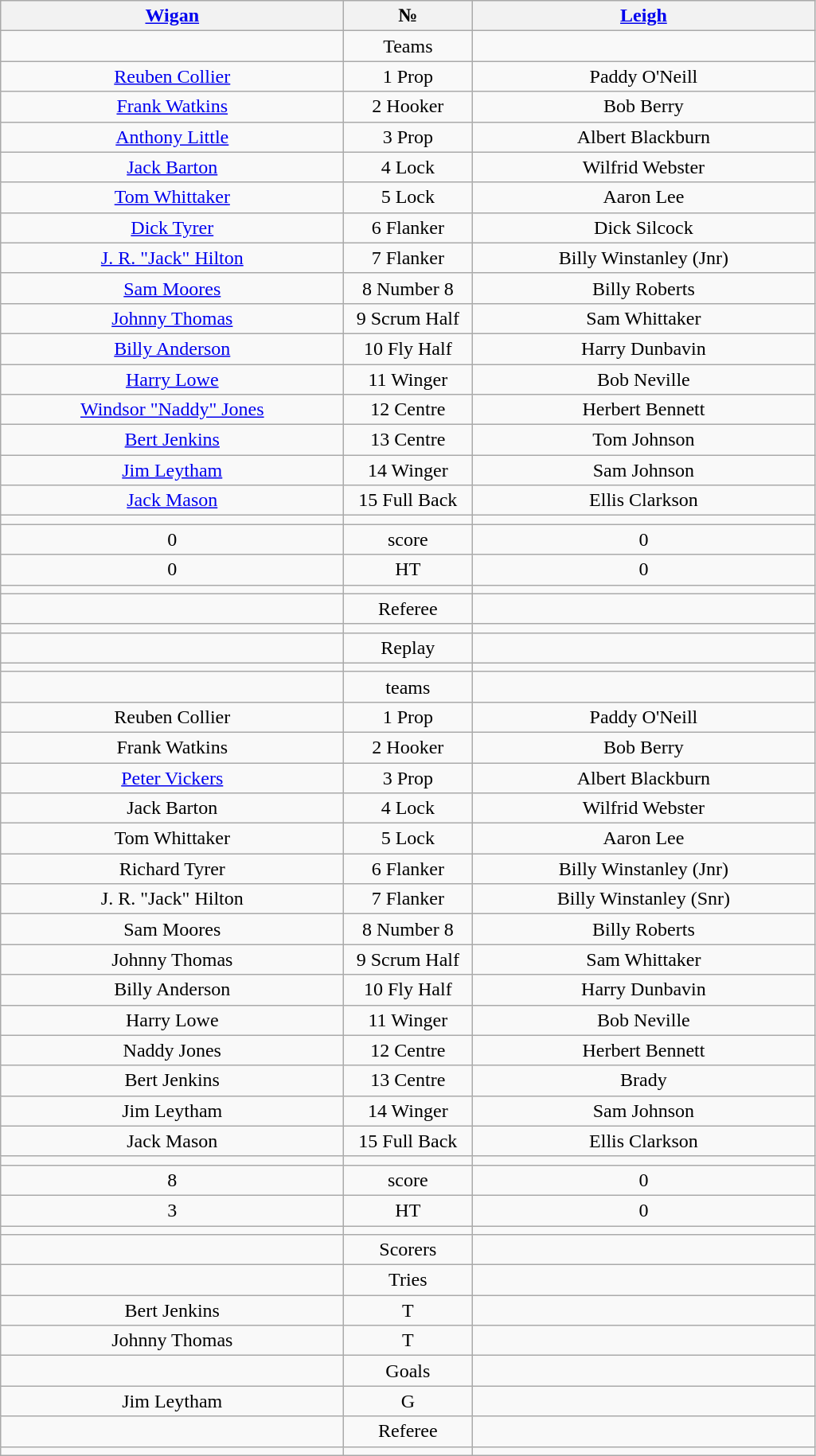<table class="wikitable" style="text-align:center;">
<tr>
<th width=280 abbr=home><a href='#'>Wigan</a></th>
<th width=100 abbr="Number">№</th>
<th width=280 abbr=away><a href='#'>Leigh</a></th>
</tr>
<tr>
<td></td>
<td>Teams</td>
<td></td>
</tr>
<tr>
<td><a href='#'>Reuben Collier</a></td>
<td>1 Prop</td>
<td>Paddy O'Neill</td>
</tr>
<tr>
<td><a href='#'>Frank Watkins</a></td>
<td>2 Hooker</td>
<td>Bob Berry</td>
</tr>
<tr>
<td><a href='#'>Anthony Little</a></td>
<td>3 Prop</td>
<td>Albert Blackburn</td>
</tr>
<tr>
<td><a href='#'>Jack Barton</a></td>
<td>4 Lock</td>
<td>Wilfrid Webster</td>
</tr>
<tr>
<td><a href='#'>Tom Whittaker</a></td>
<td>5 Lock</td>
<td>Aaron Lee</td>
</tr>
<tr>
<td><a href='#'>Dick Tyrer</a></td>
<td>6 Flanker</td>
<td>Dick Silcock</td>
</tr>
<tr>
<td><a href='#'>J. R. "Jack" Hilton</a></td>
<td>7 Flanker</td>
<td>Billy Winstanley (Jnr)</td>
</tr>
<tr>
<td><a href='#'>Sam Moores</a></td>
<td>8 Number 8</td>
<td>Billy Roberts</td>
</tr>
<tr>
<td><a href='#'>Johnny Thomas</a></td>
<td>9 Scrum Half</td>
<td>Sam Whittaker</td>
</tr>
<tr>
<td><a href='#'>Billy Anderson</a></td>
<td>10 Fly Half</td>
<td>Harry Dunbavin</td>
</tr>
<tr>
<td><a href='#'>Harry Lowe</a></td>
<td>11 Winger</td>
<td>Bob Neville</td>
</tr>
<tr>
<td><a href='#'>Windsor "Naddy" Jones</a></td>
<td>12 Centre</td>
<td>Herbert Bennett</td>
</tr>
<tr>
<td><a href='#'>Bert Jenkins</a></td>
<td>13 Centre</td>
<td>Tom Johnson</td>
</tr>
<tr>
<td><a href='#'>Jim Leytham</a></td>
<td>14 Winger</td>
<td>Sam Johnson</td>
</tr>
<tr>
<td><a href='#'>Jack Mason</a></td>
<td>15 Full Back</td>
<td>Ellis Clarkson</td>
</tr>
<tr>
<td></td>
<td></td>
<td></td>
</tr>
<tr>
<td>0</td>
<td>score</td>
<td>0</td>
</tr>
<tr>
<td>0</td>
<td>HT</td>
<td>0</td>
</tr>
<tr>
<td></td>
<td></td>
<td></td>
</tr>
<tr>
<td></td>
<td>Referee</td>
<td></td>
</tr>
<tr>
<td></td>
<td></td>
<td></td>
</tr>
<tr>
<td></td>
<td>Replay</td>
<td></td>
</tr>
<tr>
<td></td>
<td></td>
<td></td>
</tr>
<tr>
<td></td>
<td>teams</td>
<td></td>
</tr>
<tr>
<td>Reuben Collier</td>
<td>1 Prop</td>
<td>Paddy O'Neill</td>
</tr>
<tr>
<td>Frank Watkins</td>
<td>2 Hooker</td>
<td>Bob Berry</td>
</tr>
<tr>
<td><a href='#'>Peter Vickers</a></td>
<td>3 Prop</td>
<td>Albert Blackburn</td>
</tr>
<tr>
<td>Jack Barton</td>
<td>4 Lock</td>
<td>Wilfrid Webster</td>
</tr>
<tr>
<td>Tom Whittaker</td>
<td>5 Lock</td>
<td>Aaron Lee</td>
</tr>
<tr>
<td>Richard Tyrer</td>
<td>6 Flanker</td>
<td>Billy Winstanley (Jnr)</td>
</tr>
<tr>
<td>J. R. "Jack" Hilton</td>
<td>7 Flanker</td>
<td>Billy Winstanley (Snr)</td>
</tr>
<tr>
<td>Sam Moores</td>
<td>8 Number 8</td>
<td>Billy Roberts</td>
</tr>
<tr>
<td>Johnny Thomas</td>
<td>9 Scrum Half</td>
<td>Sam Whittaker</td>
</tr>
<tr>
<td>Billy Anderson</td>
<td>10 Fly Half</td>
<td>Harry Dunbavin</td>
</tr>
<tr>
<td>Harry Lowe</td>
<td>11 Winger</td>
<td>Bob Neville</td>
</tr>
<tr>
<td>Naddy Jones</td>
<td>12 Centre</td>
<td>Herbert Bennett</td>
</tr>
<tr>
<td>Bert Jenkins</td>
<td>13 Centre</td>
<td>Brady</td>
</tr>
<tr>
<td>Jim Leytham</td>
<td>14 Winger</td>
<td>Sam Johnson</td>
</tr>
<tr>
<td>Jack Mason</td>
<td>15 Full Back</td>
<td>Ellis Clarkson</td>
</tr>
<tr>
<td></td>
<td></td>
<td></td>
</tr>
<tr>
<td>8</td>
<td>score</td>
<td>0</td>
</tr>
<tr>
<td>3</td>
<td>HT</td>
<td>0</td>
</tr>
<tr>
<td></td>
<td></td>
<td></td>
</tr>
<tr>
<td></td>
<td>Scorers</td>
<td></td>
</tr>
<tr>
<td></td>
<td>Tries</td>
<td></td>
</tr>
<tr>
<td>Bert Jenkins</td>
<td>T</td>
<td></td>
</tr>
<tr>
<td>Johnny Thomas</td>
<td>T</td>
<td></td>
</tr>
<tr>
<td></td>
<td>Goals</td>
<td></td>
</tr>
<tr>
<td>Jim Leytham</td>
<td>G</td>
<td></td>
</tr>
<tr>
<td></td>
<td>Referee</td>
<td></td>
</tr>
<tr>
<td></td>
<td></td>
<td></td>
</tr>
</table>
